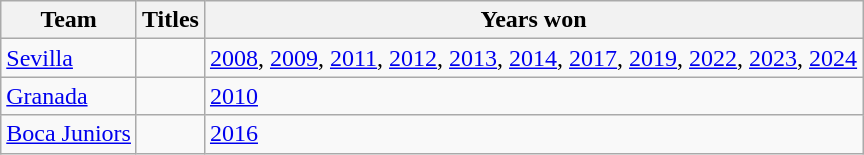<table class="wikitable">
<tr>
<th>Team</th>
<th>Titles</th>
<th>Years won</th>
</tr>
<tr>
<td> <a href='#'>Sevilla</a></td>
<td></td>
<td><a href='#'>2008</a>, <a href='#'>2009</a>, <a href='#'>2011</a>, <a href='#'>2012</a>, <a href='#'>2013</a>, <a href='#'>2014</a>, <a href='#'>2017</a>, <a href='#'>2019</a>, <a href='#'>2022</a>, <a href='#'>2023</a>, <a href='#'>2024</a></td>
</tr>
<tr>
<td> <a href='#'>Granada</a></td>
<td></td>
<td><a href='#'>2010</a></td>
</tr>
<tr>
<td> <a href='#'>Boca Juniors</a></td>
<td></td>
<td><a href='#'>2016</a></td>
</tr>
</table>
